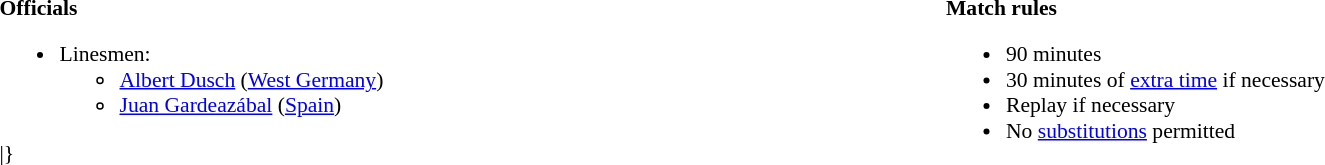<table width=100% style="font-size: 90%">
<tr>
<td width=50% valign=top><br><strong>Officials</strong><ul><li>Linesmen:<ul><li><a href='#'>Albert Dusch</a> (<a href='#'>West Germany</a>)</li><li><a href='#'>Juan Gardeazábal</a> (<a href='#'>Spain</a>)</li></ul></li></ul><includeonly>|}</includeonly></td>
<td width=50% valign=top><br><strong>Match rules</strong><ul><li>90 minutes</li><li>30 minutes of <a href='#'>extra time</a> if necessary</li><li>Replay if necessary</li><li>No <a href='#'>substitutions</a> permitted</li></ul></td>
</tr>
</table>
